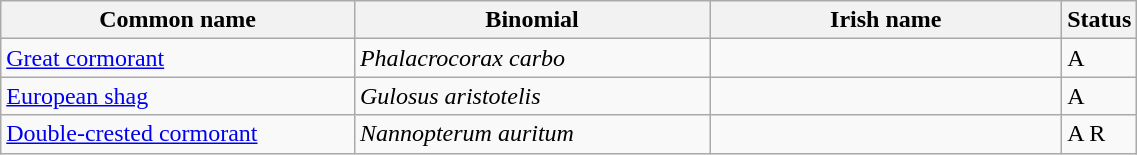<table width=60% class="wikitable">
<tr>
<th width=32%>Common name</th>
<th width=32%>Binomial</th>
<th width=32%>Irish name</th>
<th width=4%>Status</th>
</tr>
<tr>
<td><a href='#'>Great cormorant</a></td>
<td><em>Phalacrocorax carbo</em></td>
<td></td>
<td>A</td>
</tr>
<tr>
<td><a href='#'>European shag</a></td>
<td><em>Gulosus aristotelis</em></td>
<td></td>
<td>A</td>
</tr>
<tr>
<td><a href='#'>Double-crested cormorant</a></td>
<td><em>Nannopterum auritum</em></td>
<td></td>
<td>A R</td>
</tr>
</table>
